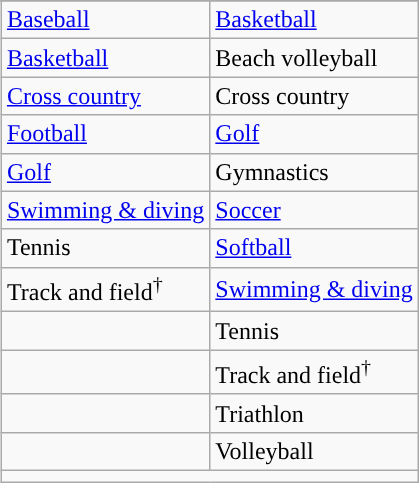<table class="wikitable" style="float:right; clear:right; margin:0 0 1em 1em;">
<tr>
</tr>
<tr>
<td><a href='#'>Baseball</a></td>
<td><a href='#'>Basketball</a></td>
</tr>
<tr>
<td><a href='#'>Basketball</a></td>
<td>Beach volleyball</td>
</tr>
<tr>
<td><a href='#'>Cross country</a></td>
<td>Cross country</td>
</tr>
<tr>
<td><a href='#'>Football</a></td>
<td><a href='#'>Golf</a></td>
</tr>
<tr>
<td><a href='#'>Golf</a></td>
<td>Gymnastics</td>
</tr>
<tr>
<td><a href='#'>Swimming & diving</a></td>
<td><a href='#'>Soccer</a></td>
</tr>
<tr>
<td>Tennis</td>
<td><a href='#'>Softball</a></td>
</tr>
<tr>
<td>Track and field<sup>†</sup></td>
<td><a href='#'>Swimming & diving</a></td>
</tr>
<tr>
<td></td>
<td>Tennis</td>
</tr>
<tr>
<td></td>
<td>Track and field<sup>†</sup></td>
</tr>
<tr>
<td></td>
<td>Triathlon</td>
</tr>
<tr>
<td></td>
<td>Volleyball</td>
</tr>
<tr>
<td colspan="2"></td>
</tr>
</table>
